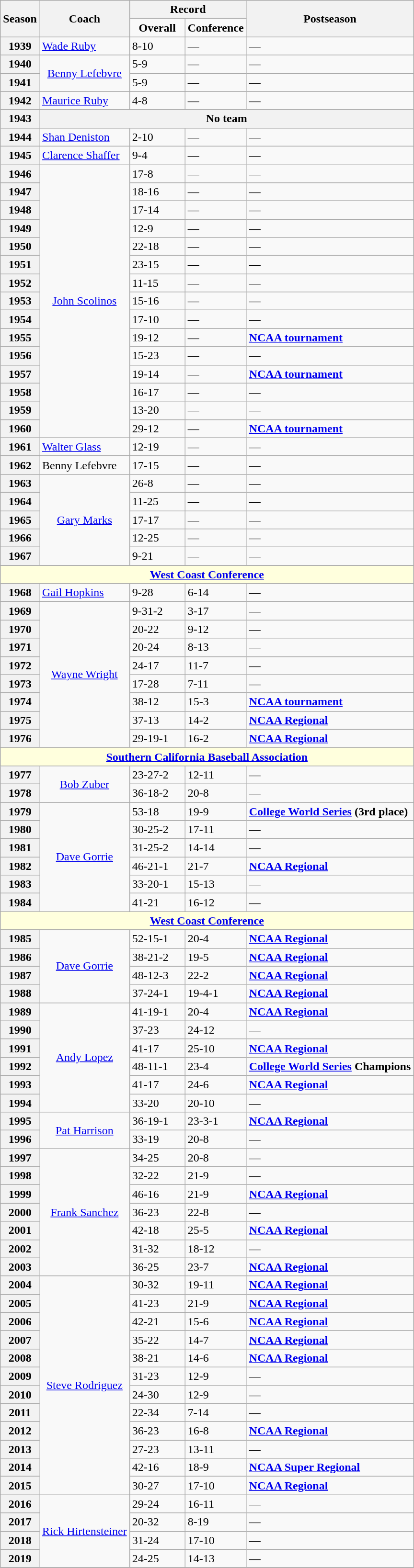<table class="wikitable">
<tr>
<th rowspan="2">Season</th>
<th rowspan="2">Coach</th>
<th colspan="2">Record</th>
<th rowspan="2">Postseason</th>
</tr>
<tr>
<td width="70px" align="center"><strong>Overall</strong></td>
<td width="40px" align="center"><strong>Conference</strong></td>
</tr>
<tr>
<th>1939</th>
<td><a href='#'>Wade Ruby</a></td>
<td>8-10</td>
<td>—</td>
<td>—</td>
</tr>
<tr>
<th>1940</th>
<td align="center" rowspan="2"><a href='#'>Benny Lefebvre</a></td>
<td>5-9</td>
<td>—</td>
<td>—</td>
</tr>
<tr>
<th>1941</th>
<td>5-9</td>
<td>—</td>
<td>—</td>
</tr>
<tr>
<th>1942</th>
<td><a href='#'>Maurice Ruby</a></td>
<td>4-8</td>
<td>—</td>
<td>—</td>
</tr>
<tr>
<th>1943</th>
<th colspan=5>No team</th>
</tr>
<tr>
<th>1944</th>
<td><a href='#'>Shan Deniston</a></td>
<td>2-10</td>
<td>—</td>
<td>—</td>
</tr>
<tr>
<th>1945</th>
<td><a href='#'>Clarence Shaffer</a></td>
<td>9-4</td>
<td>—</td>
<td>—</td>
</tr>
<tr>
<th>1946</th>
<td align="center" rowspan="15"><a href='#'>John Scolinos</a></td>
<td>17-8</td>
<td>—</td>
<td>—</td>
</tr>
<tr>
<th>1947</th>
<td>18-16</td>
<td>—</td>
<td>—</td>
</tr>
<tr>
<th>1948</th>
<td>17-14</td>
<td>—</td>
<td>—</td>
</tr>
<tr>
<th>1949</th>
<td>12-9</td>
<td>—</td>
<td>—</td>
</tr>
<tr>
<th>1950</th>
<td>22-18</td>
<td>—</td>
<td>—</td>
</tr>
<tr>
<th>1951</th>
<td>23-15</td>
<td>—</td>
<td>—</td>
</tr>
<tr>
<th>1952</th>
<td>11-15</td>
<td>—</td>
<td>—</td>
</tr>
<tr>
<th>1953</th>
<td>15-16</td>
<td>—</td>
<td>—</td>
</tr>
<tr>
<th>1954</th>
<td>17-10</td>
<td>—</td>
<td>—</td>
</tr>
<tr>
<th>1955</th>
<td>19-12</td>
<td>—</td>
<td><strong><a href='#'>NCAA tournament</a></strong></td>
</tr>
<tr>
<th>1956</th>
<td>15-23</td>
<td>—</td>
<td>—</td>
</tr>
<tr>
<th>1957</th>
<td>19-14</td>
<td>—</td>
<td><strong><a href='#'>NCAA tournament</a></strong></td>
</tr>
<tr>
<th>1958</th>
<td>16-17</td>
<td>—</td>
<td>—</td>
</tr>
<tr>
<th>1959</th>
<td>13-20</td>
<td>—</td>
<td>—</td>
</tr>
<tr>
<th>1960</th>
<td>29-12</td>
<td>—</td>
<td><strong><a href='#'>NCAA tournament</a></strong></td>
</tr>
<tr>
<th>1961</th>
<td><a href='#'>Walter Glass</a></td>
<td>12-19</td>
<td>—</td>
<td>—</td>
</tr>
<tr>
<th>1962</th>
<td>Benny Lefebvre</td>
<td>17-15</td>
<td>—</td>
<td>—</td>
</tr>
<tr>
<th>1963</th>
<td align="center" rowspan="5"><a href='#'>Gary Marks</a></td>
<td>26-8</td>
<td>—</td>
<td>—</td>
</tr>
<tr>
<th>1964</th>
<td>11-25</td>
<td>—</td>
<td>—</td>
</tr>
<tr>
<th>1965</th>
<td>17-17</td>
<td>—</td>
<td>—</td>
</tr>
<tr>
<th>1966</th>
<td>12-25</td>
<td>—</td>
<td>—</td>
</tr>
<tr>
<th>1967</th>
<td>9-21</td>
<td>—</td>
<td>—</td>
</tr>
<tr>
</tr>
<tr style="background: #ffffdd;">
<td colspan="6" style="text-align:center;"><strong><a href='#'>West Coast Conference</a></strong></td>
</tr>
<tr>
<th>1968</th>
<td><a href='#'>Gail Hopkins</a></td>
<td>9-28</td>
<td>6-14</td>
<td>—</td>
</tr>
<tr>
<th>1969</th>
<td align="center" rowspan="8"><a href='#'>Wayne Wright</a></td>
<td>9-31-2</td>
<td>3-17</td>
<td>—</td>
</tr>
<tr>
<th>1970</th>
<td>20-22</td>
<td>9-12</td>
<td>—</td>
</tr>
<tr>
<th>1971</th>
<td>20-24</td>
<td>8-13</td>
<td>—</td>
</tr>
<tr>
<th>1972</th>
<td>24-17</td>
<td>11-7</td>
<td>—</td>
</tr>
<tr>
<th>1973</th>
<td>17-28</td>
<td>7-11</td>
<td>—</td>
</tr>
<tr>
<th>1974</th>
<td>38-12</td>
<td>15-3</td>
<td><strong><a href='#'>NCAA tournament</a></strong></td>
</tr>
<tr>
<th>1975</th>
<td>37-13</td>
<td>14-2</td>
<td><strong><a href='#'>NCAA Regional</a></strong></td>
</tr>
<tr>
<th>1976</th>
<td>29-19-1</td>
<td>16-2</td>
<td><strong><a href='#'>NCAA Regional</a></strong></td>
</tr>
<tr>
</tr>
<tr style="background: #ffffdd;">
<td colspan="6" style="text-align:center;"><strong><a href='#'>Southern California Baseball Association</a></strong></td>
</tr>
<tr>
<th>1977</th>
<td align="center" rowspan="2"><a href='#'>Bob Zuber</a></td>
<td>23-27-2</td>
<td>12-11</td>
<td>—</td>
</tr>
<tr>
<th>1978</th>
<td>36-18-2</td>
<td>20-8</td>
<td>—</td>
</tr>
<tr>
<th>1979</th>
<td align="center" rowspan="6"><a href='#'>Dave Gorrie</a></td>
<td>53-18</td>
<td>19-9</td>
<td><strong><a href='#'>College World Series</a> (3rd place)</strong></td>
</tr>
<tr>
<th>1980</th>
<td>30-25-2</td>
<td>17-11</td>
<td>—</td>
</tr>
<tr>
<th>1981</th>
<td>31-25-2</td>
<td>14-14</td>
<td>—</td>
</tr>
<tr>
<th>1982</th>
<td>46-21-1</td>
<td>21-7</td>
<td><strong><a href='#'>NCAA Regional</a></strong></td>
</tr>
<tr>
<th>1983</th>
<td>33-20-1</td>
<td>15-13</td>
<td>—</td>
</tr>
<tr>
<th>1984</th>
<td>41-21</td>
<td>16-12</td>
<td>—</td>
</tr>
<tr style="background: #ffffdd;">
<td colspan="6" style="text-align:center;"><strong><a href='#'>West Coast Conference</a></strong></td>
</tr>
<tr>
<th>1985</th>
<td align="center" rowspan="4"><a href='#'>Dave Gorrie</a></td>
<td>52-15-1</td>
<td>20-4</td>
<td><strong><a href='#'>NCAA Regional</a></strong></td>
</tr>
<tr>
<th>1986</th>
<td>38-21-2</td>
<td>19-5</td>
<td><strong><a href='#'>NCAA Regional</a></strong></td>
</tr>
<tr>
<th>1987</th>
<td>48-12-3</td>
<td>22-2</td>
<td><strong><a href='#'>NCAA Regional</a></strong></td>
</tr>
<tr>
<th>1988</th>
<td>37-24-1</td>
<td>19-4-1</td>
<td><strong><a href='#'>NCAA Regional</a></strong></td>
</tr>
<tr>
<th>1989</th>
<td align="center" rowspan="6"><a href='#'>Andy Lopez</a></td>
<td>41-19-1</td>
<td>20-4</td>
<td><strong><a href='#'>NCAA Regional</a></strong></td>
</tr>
<tr>
<th>1990</th>
<td>37-23</td>
<td>24-12</td>
<td>—</td>
</tr>
<tr>
<th>1991</th>
<td>41-17</td>
<td>25-10</td>
<td><strong><a href='#'>NCAA Regional</a></strong></td>
</tr>
<tr>
<th>1992</th>
<td>48-11-1</td>
<td>23-4</td>
<td><strong><a href='#'>College World Series</a> Champions</strong></td>
</tr>
<tr>
<th>1993</th>
<td>41-17</td>
<td>24-6</td>
<td><strong><a href='#'>NCAA Regional</a></strong></td>
</tr>
<tr>
<th>1994</th>
<td>33-20</td>
<td>20-10</td>
<td>—</td>
</tr>
<tr>
<th>1995</th>
<td align="center" rowspan="2"><a href='#'>Pat Harrison</a></td>
<td>36-19-1</td>
<td>23-3-1</td>
<td><strong><a href='#'>NCAA Regional</a></strong></td>
</tr>
<tr>
<th>1996</th>
<td>33-19</td>
<td>20-8</td>
<td>—</td>
</tr>
<tr>
<th>1997</th>
<td align="center" rowspan="7"><a href='#'>Frank Sanchez</a></td>
<td>34-25</td>
<td>20-8</td>
<td>—</td>
</tr>
<tr>
<th>1998</th>
<td>32-22</td>
<td>21-9</td>
<td>—</td>
</tr>
<tr>
<th>1999</th>
<td>46-16</td>
<td>21-9</td>
<td><strong><a href='#'>NCAA Regional</a></strong></td>
</tr>
<tr>
<th>2000</th>
<td>36-23</td>
<td>22-8</td>
<td>—</td>
</tr>
<tr>
<th>2001</th>
<td>42-18</td>
<td>25-5</td>
<td><strong><a href='#'>NCAA Regional</a></strong></td>
</tr>
<tr>
<th>2002</th>
<td>31-32</td>
<td>18-12</td>
<td>—</td>
</tr>
<tr>
<th>2003</th>
<td>36-25</td>
<td>23-7</td>
<td><strong><a href='#'>NCAA Regional</a></strong></td>
</tr>
<tr>
<th>2004</th>
<td align="center" rowspan="12"><a href='#'>Steve Rodriguez</a></td>
<td>30-32</td>
<td>19-11</td>
<td><strong><a href='#'>NCAA Regional</a></strong></td>
</tr>
<tr>
<th>2005</th>
<td>41-23</td>
<td>21-9</td>
<td><strong><a href='#'>NCAA Regional</a></strong></td>
</tr>
<tr>
<th>2006</th>
<td>42-21</td>
<td>15-6</td>
<td><strong><a href='#'>NCAA Regional</a></strong></td>
</tr>
<tr>
<th>2007</th>
<td>35-22</td>
<td>14-7</td>
<td><strong><a href='#'>NCAA Regional</a></strong></td>
</tr>
<tr>
<th>2008</th>
<td>38-21</td>
<td>14-6</td>
<td><strong><a href='#'>NCAA Regional</a></strong></td>
</tr>
<tr>
<th>2009</th>
<td>31-23</td>
<td>12-9</td>
<td>—</td>
</tr>
<tr>
<th>2010</th>
<td>24-30</td>
<td>12-9</td>
<td>—</td>
</tr>
<tr>
<th>2011</th>
<td>22-34</td>
<td>7-14</td>
<td>—</td>
</tr>
<tr>
<th>2012</th>
<td>36-23</td>
<td>16-8</td>
<td><strong><a href='#'>NCAA Regional</a></strong></td>
</tr>
<tr>
<th>2013</th>
<td>27-23</td>
<td>13-11</td>
<td>—</td>
</tr>
<tr>
<th>2014</th>
<td>42-16</td>
<td>18-9</td>
<td><strong><a href='#'>NCAA Super Regional</a></strong></td>
</tr>
<tr>
<th>2015</th>
<td>30-27</td>
<td>17-10</td>
<td><strong><a href='#'>NCAA Regional</a></strong></td>
</tr>
<tr>
<th>2016</th>
<td align="center" rowspan="4"><a href='#'>Rick Hirtensteiner</a></td>
<td>29-24</td>
<td>16-11</td>
<td>—</td>
</tr>
<tr>
<th>2017</th>
<td>20-32</td>
<td>8-19</td>
<td>—</td>
</tr>
<tr>
<th>2018</th>
<td>31-24</td>
<td>17-10</td>
<td>—</td>
</tr>
<tr>
<th>2019</th>
<td>24-25</td>
<td>14-13</td>
<td>—</td>
</tr>
<tr>
</tr>
</table>
